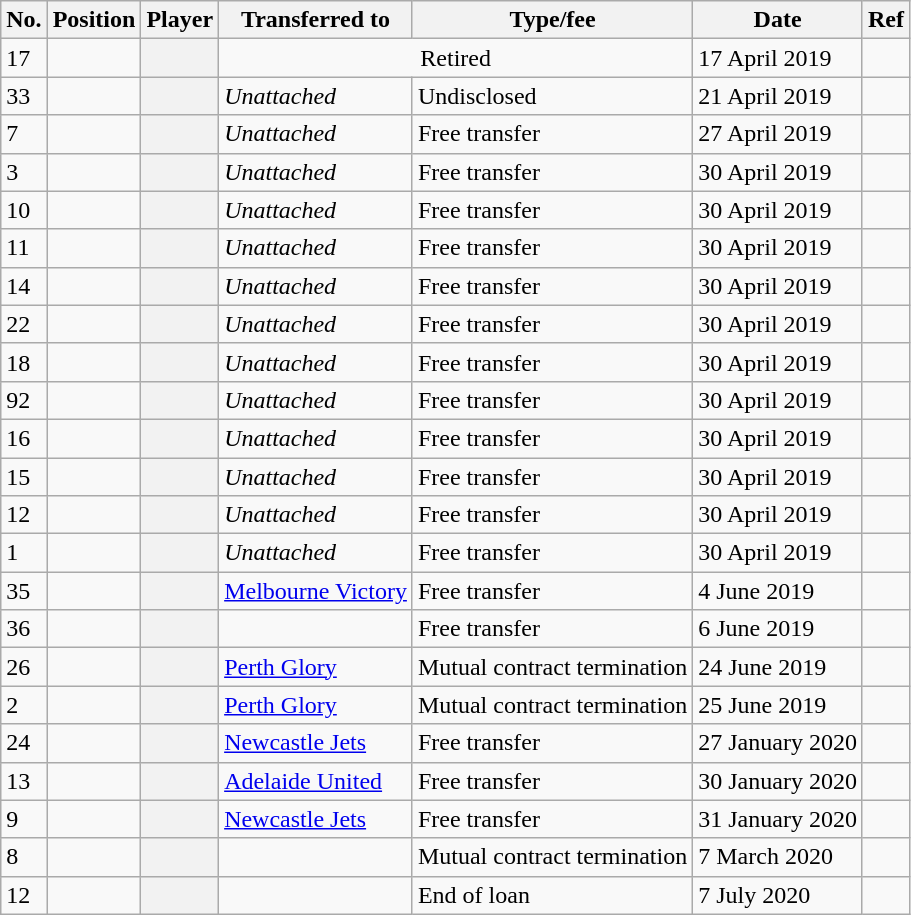<table class="wikitable plainrowheaders sortable" style="text-align:center; text-align:left">
<tr>
<th scope="col">No.</th>
<th scope="col">Position</th>
<th scope="col">Player</th>
<th scope="col">Transferred to</th>
<th scope="col">Type/fee</th>
<th scope="col">Date</th>
<th scope="col" class="unsortable">Ref</th>
</tr>
<tr>
<td>17</td>
<td></td>
<th scope="row"></th>
<td colspan="2" align=center>Retired</td>
<td>17 April 2019</td>
<td></td>
</tr>
<tr>
<td>33</td>
<td></td>
<th scope="row"></th>
<td><em>Unattached</em></td>
<td>Undisclosed</td>
<td>21 April 2019</td>
<td></td>
</tr>
<tr>
<td>7</td>
<td></td>
<th scope="row"></th>
<td><em>Unattached</em></td>
<td>Free transfer</td>
<td>27 April 2019</td>
<td></td>
</tr>
<tr>
<td>3</td>
<td></td>
<th scope="row"></th>
<td><em>Unattached</em></td>
<td>Free transfer</td>
<td>30 April 2019</td>
<td></td>
</tr>
<tr>
<td>10</td>
<td></td>
<th scope="row"></th>
<td><em>Unattached</em></td>
<td>Free transfer</td>
<td>30 April 2019</td>
<td></td>
</tr>
<tr>
<td>11</td>
<td></td>
<th scope="row"></th>
<td><em>Unattached</em></td>
<td>Free transfer</td>
<td>30 April 2019</td>
<td></td>
</tr>
<tr>
<td>14</td>
<td></td>
<th scope="row"></th>
<td><em>Unattached</em></td>
<td>Free transfer</td>
<td>30 April 2019</td>
<td></td>
</tr>
<tr>
<td>22</td>
<td></td>
<th scope="row"></th>
<td><em>Unattached</em></td>
<td>Free transfer</td>
<td>30 April 2019</td>
<td></td>
</tr>
<tr>
<td>18</td>
<td></td>
<th scope="row"></th>
<td><em>Unattached</em></td>
<td>Free transfer</td>
<td>30 April 2019</td>
<td></td>
</tr>
<tr>
<td>92</td>
<td></td>
<th scope="row"></th>
<td><em>Unattached</em></td>
<td>Free transfer</td>
<td>30 April 2019</td>
<td></td>
</tr>
<tr>
<td>16</td>
<td></td>
<th scope="row"></th>
<td><em>Unattached</em></td>
<td>Free transfer</td>
<td>30 April 2019</td>
<td></td>
</tr>
<tr>
<td>15</td>
<td></td>
<th scope="row"></th>
<td><em>Unattached</em></td>
<td>Free transfer</td>
<td>30 April 2019</td>
<td></td>
</tr>
<tr>
<td>12</td>
<td></td>
<th scope="row"></th>
<td><em>Unattached</em></td>
<td>Free transfer</td>
<td>30 April 2019</td>
<td></td>
</tr>
<tr>
<td>1</td>
<td></td>
<th scope="row"></th>
<td><em>Unattached</em></td>
<td>Free transfer</td>
<td>30 April 2019</td>
<td></td>
</tr>
<tr>
<td>35</td>
<td></td>
<th scope="row"></th>
<td><a href='#'>Melbourne Victory</a></td>
<td>Free transfer</td>
<td>4 June 2019</td>
<td></td>
</tr>
<tr>
<td>36</td>
<td></td>
<th scope="row"></th>
<td></td>
<td>Free transfer</td>
<td>6 June 2019</td>
<td></td>
</tr>
<tr>
<td>26</td>
<td></td>
<th scope="row"></th>
<td><a href='#'>Perth Glory</a></td>
<td>Mutual contract termination</td>
<td>24 June 2019</td>
<td></td>
</tr>
<tr>
<td>2</td>
<td></td>
<th scope="row"></th>
<td><a href='#'>Perth Glory</a></td>
<td>Mutual contract termination</td>
<td>25 June 2019</td>
<td></td>
</tr>
<tr>
<td>24</td>
<td></td>
<th scope="row"></th>
<td><a href='#'>Newcastle Jets</a></td>
<td>Free transfer</td>
<td>27 January 2020</td>
<td></td>
</tr>
<tr>
<td>13</td>
<td></td>
<th scope="row"></th>
<td><a href='#'>Adelaide United</a></td>
<td>Free transfer</td>
<td>30 January 2020</td>
<td></td>
</tr>
<tr>
<td>9</td>
<td></td>
<th scope="row"></th>
<td><a href='#'>Newcastle Jets</a></td>
<td>Free transfer</td>
<td>31 January 2020</td>
<td></td>
</tr>
<tr>
<td>8</td>
<td></td>
<th scope="row"></th>
<td></td>
<td>Mutual contract termination</td>
<td>7 March 2020</td>
<td></td>
</tr>
<tr>
<td>12</td>
<td></td>
<th scope="row"></th>
<td></td>
<td>End of loan</td>
<td>7 July 2020</td>
<td></td>
</tr>
</table>
